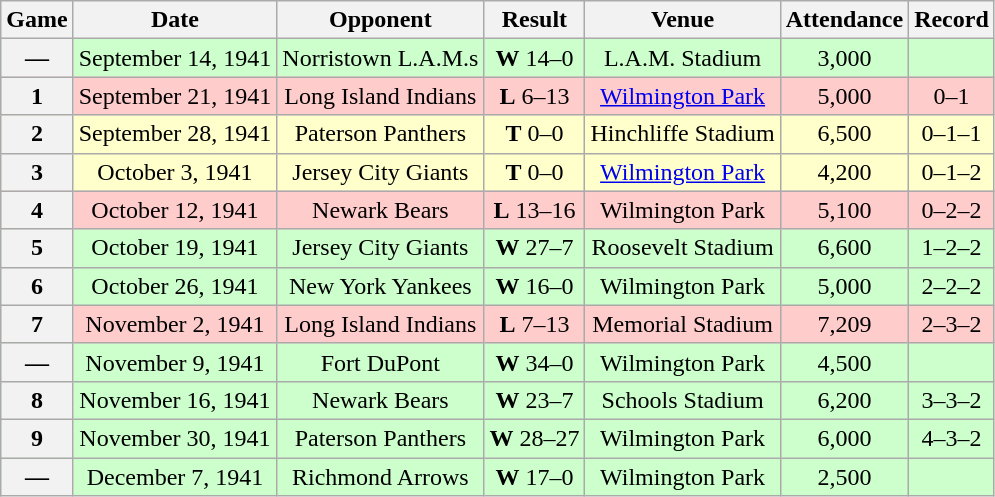<table class="wikitable" style="text-align:center">
<tr>
<th>Game</th>
<th>Date</th>
<th>Opponent</th>
<th>Result</th>
<th>Venue</th>
<th>Attendance</th>
<th>Record</th>
</tr>
<tr style="background:#ccffcc;">
<th scope="row">—</th>
<td>September 14, 1941</td>
<td>Norristown L.A.M.s</td>
<td><strong>W</strong> 14–0</td>
<td>L.A.M. Stadium</td>
<td>3,000</td>
<td></td>
</tr>
<tr style="background: #ffcccc;">
<th scope="row">1</th>
<td>September 21, 1941</td>
<td>Long Island Indians</td>
<td><strong>L</strong> 6–13</td>
<td><a href='#'>Wilmington Park</a></td>
<td>5,000</td>
<td>0–1</td>
</tr>
<tr style="background:#ffffcc;">
<th scope="row">2</th>
<td>September 28, 1941</td>
<td>Paterson Panthers</td>
<td><strong>T</strong> 0–0</td>
<td>Hinchliffe Stadium</td>
<td>6,500</td>
<td>0–1–1</td>
</tr>
<tr style="background:#ffffcc;">
<th scope="row">3</th>
<td>October 3, 1941</td>
<td>Jersey City Giants</td>
<td><strong>T</strong> 0–0</td>
<td><a href='#'>Wilmington Park</a></td>
<td>4,200</td>
<td>0–1–2</td>
</tr>
<tr style="background: #ffcccc;">
<th scope="row">4</th>
<td>October 12, 1941</td>
<td>Newark Bears</td>
<td><strong>L</strong> 13–16</td>
<td>Wilmington Park</td>
<td>5,100</td>
<td>0–2–2</td>
</tr>
<tr style="background:#ccffcc;">
<th scope="row">5</th>
<td>October 19, 1941</td>
<td>Jersey City Giants</td>
<td><strong>W</strong> 27–7</td>
<td>Roosevelt Stadium</td>
<td>6,600</td>
<td>1–2–2</td>
</tr>
<tr style="background:#ccffcc;">
<th scope="row">6</th>
<td>October 26, 1941</td>
<td>New York Yankees</td>
<td><strong>W</strong> 16–0</td>
<td>Wilmington Park</td>
<td>5,000</td>
<td>2–2–2</td>
</tr>
<tr style="background: #ffcccc;">
<th scope="row">7</th>
<td>November 2, 1941</td>
<td>Long Island Indians</td>
<td><strong>L</strong> 7–13</td>
<td>Memorial Stadium</td>
<td>7,209</td>
<td>2–3–2</td>
</tr>
<tr style="background:#ccffcc;">
<th scope="row">—</th>
<td>November 9, 1941</td>
<td>Fort DuPont</td>
<td><strong>W</strong> 34–0</td>
<td>Wilmington Park</td>
<td>4,500</td>
<td></td>
</tr>
<tr style="background:#ccffcc;">
<th scope="row">8</th>
<td>November 16, 1941</td>
<td>Newark Bears</td>
<td><strong>W</strong> 23–7</td>
<td>Schools Stadium</td>
<td>6,200</td>
<td>3–3–2</td>
</tr>
<tr style="background:#ccffcc;">
<th scope="row">9</th>
<td>November 30, 1941</td>
<td>Paterson Panthers</td>
<td><strong>W</strong> 28–27</td>
<td>Wilmington Park</td>
<td>6,000</td>
<td>4–3–2</td>
</tr>
<tr style="background:#ccffcc;">
<th scope="row">—</th>
<td>December 7, 1941</td>
<td>Richmond Arrows</td>
<td><strong>W</strong> 17–0</td>
<td>Wilmington Park</td>
<td>2,500</td>
<td></td>
</tr>
</table>
